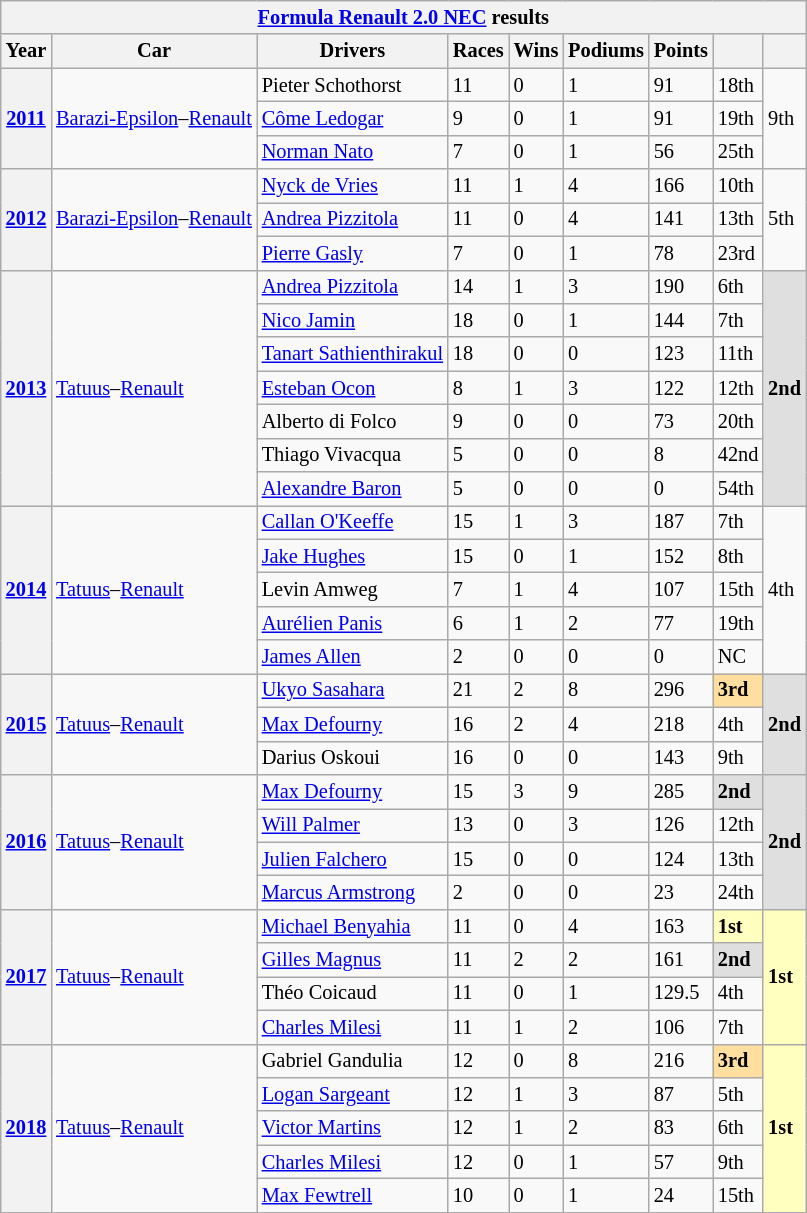<table class="wikitable" style="font-size:85%">
<tr>
<th colspan="9"><a href='#'>Formula Renault 2.0 NEC</a> results</th>
</tr>
<tr>
<th>Year</th>
<th>Car</th>
<th>Drivers</th>
<th>Races</th>
<th>Wins</th>
<th>Podiums</th>
<th>Points</th>
<th></th>
<th></th>
</tr>
<tr>
<th rowspan=3><a href='#'>2011</a></th>
<td rowspan=3><a href='#'>Barazi-Epsilon</a>–<a href='#'>Renault</a></td>
<td> Pieter Schothorst</td>
<td>11</td>
<td>0</td>
<td>1</td>
<td>91</td>
<td>18th</td>
<td rowspan=3>9th</td>
</tr>
<tr>
<td> <a href='#'>Côme Ledogar</a></td>
<td>9</td>
<td>0</td>
<td>1</td>
<td>91</td>
<td>19th</td>
</tr>
<tr>
<td> <a href='#'>Norman Nato</a></td>
<td>7</td>
<td>0</td>
<td>1</td>
<td>56</td>
<td>25th</td>
</tr>
<tr>
<th rowspan=3><a href='#'>2012</a></th>
<td rowspan=3><a href='#'>Barazi-Epsilon</a>–<a href='#'>Renault</a></td>
<td> <a href='#'>Nyck de Vries</a></td>
<td>11</td>
<td>1</td>
<td>4</td>
<td>166</td>
<td>10th</td>
<td rowspan=3>5th</td>
</tr>
<tr>
<td> <a href='#'>Andrea Pizzitola</a></td>
<td>11</td>
<td>0</td>
<td>4</td>
<td>141</td>
<td>13th</td>
</tr>
<tr>
<td> <a href='#'>Pierre Gasly</a></td>
<td>7</td>
<td>0</td>
<td>1</td>
<td>78</td>
<td>23rd</td>
</tr>
<tr>
<th rowspan=7><a href='#'>2013</a></th>
<td rowspan=7><a href='#'>Tatuus</a>–<a href='#'>Renault</a></td>
<td> <a href='#'>Andrea Pizzitola</a></td>
<td>14</td>
<td>1</td>
<td>3</td>
<td>190</td>
<td>6th</td>
<td rowspan=7 style="background:#DFDFDF;"><strong>2nd</strong></td>
</tr>
<tr>
<td> <a href='#'>Nico Jamin</a></td>
<td>18</td>
<td>0</td>
<td>1</td>
<td>144</td>
<td>7th</td>
</tr>
<tr>
<td> <a href='#'>Tanart Sathienthirakul</a></td>
<td>18</td>
<td>0</td>
<td>0</td>
<td>123</td>
<td>11th</td>
</tr>
<tr>
<td> <a href='#'>Esteban Ocon</a></td>
<td>8</td>
<td>1</td>
<td>3</td>
<td>122</td>
<td>12th</td>
</tr>
<tr>
<td> Alberto di Folco</td>
<td>9</td>
<td>0</td>
<td>0</td>
<td>73</td>
<td>20th</td>
</tr>
<tr>
<td> Thiago Vivacqua</td>
<td>5</td>
<td>0</td>
<td>0</td>
<td>8</td>
<td>42nd</td>
</tr>
<tr>
<td> <a href='#'>Alexandre Baron</a></td>
<td>5</td>
<td>0</td>
<td>0</td>
<td>0</td>
<td>54th</td>
</tr>
<tr>
<th rowspan=5><a href='#'>2014</a></th>
<td rowspan=5><a href='#'>Tatuus</a>–<a href='#'>Renault</a></td>
<td> <a href='#'>Callan O'Keeffe</a></td>
<td>15</td>
<td>1</td>
<td>3</td>
<td>187</td>
<td>7th</td>
<td rowspan=5>4th</td>
</tr>
<tr>
<td> <a href='#'>Jake Hughes</a></td>
<td>15</td>
<td>0</td>
<td>1</td>
<td>152</td>
<td>8th</td>
</tr>
<tr>
<td> Levin Amweg</td>
<td>7</td>
<td>1</td>
<td>4</td>
<td>107</td>
<td>15th</td>
</tr>
<tr>
<td> <a href='#'>Aurélien Panis</a></td>
<td>6</td>
<td>1</td>
<td>2</td>
<td>77</td>
<td>19th</td>
</tr>
<tr>
<td> <a href='#'>James Allen</a></td>
<td>2</td>
<td>0</td>
<td>0</td>
<td>0</td>
<td>NC</td>
</tr>
<tr>
<th rowspan=3><a href='#'>2015</a></th>
<td rowspan=3><a href='#'>Tatuus</a>–<a href='#'>Renault</a></td>
<td> <a href='#'>Ukyo Sasahara</a></td>
<td>21</td>
<td>2</td>
<td>8</td>
<td>296</td>
<td style="background:#FFDF9F;"><strong>3rd</strong></td>
<td rowspan=3 style="background:#DFDFDF;"><strong>2nd</strong></td>
</tr>
<tr>
<td> <a href='#'>Max Defourny</a></td>
<td>16</td>
<td>2</td>
<td>4</td>
<td>218</td>
<td>4th</td>
</tr>
<tr>
<td> Darius Oskoui</td>
<td>16</td>
<td>0</td>
<td>0</td>
<td>143</td>
<td>9th</td>
</tr>
<tr>
<th rowspan=4><a href='#'>2016</a></th>
<td rowspan=4><a href='#'>Tatuus</a>–<a href='#'>Renault</a></td>
<td> <a href='#'>Max Defourny</a></td>
<td>15</td>
<td>3</td>
<td>9</td>
<td>285</td>
<td style="background:#DFDFDF;"><strong>2nd</strong></td>
<td rowspan=4 style="background:#DFDFDF;"><strong>2nd</strong></td>
</tr>
<tr>
<td> <a href='#'>Will Palmer</a></td>
<td>13</td>
<td>0</td>
<td>3</td>
<td>126</td>
<td>12th</td>
</tr>
<tr>
<td> <a href='#'>Julien Falchero</a></td>
<td>15</td>
<td>0</td>
<td>0</td>
<td>124</td>
<td>13th</td>
</tr>
<tr>
<td> <a href='#'>Marcus Armstrong</a></td>
<td>2</td>
<td>0</td>
<td>0</td>
<td>23</td>
<td>24th</td>
</tr>
<tr>
<th rowspan=4><a href='#'>2017</a></th>
<td rowspan=4><a href='#'>Tatuus</a>–<a href='#'>Renault</a></td>
<td> <a href='#'>Michael Benyahia</a></td>
<td>11</td>
<td>0</td>
<td>4</td>
<td>163</td>
<td style="background:#FFFFBF;"><strong>1st</strong></td>
<td rowspan=4 style="background:#FFFFBF;"><strong>1st</strong></td>
</tr>
<tr>
<td> <a href='#'>Gilles Magnus</a></td>
<td>11</td>
<td>2</td>
<td>2</td>
<td>161</td>
<td style="background:#DFDFDF;"><strong>2nd</strong></td>
</tr>
<tr>
<td> Théo Coicaud</td>
<td>11</td>
<td>0</td>
<td>1</td>
<td>129.5</td>
<td>4th</td>
</tr>
<tr>
<td> <a href='#'>Charles Milesi</a></td>
<td>11</td>
<td>1</td>
<td>2</td>
<td>106</td>
<td>7th</td>
</tr>
<tr>
<th rowspan=5><a href='#'>2018</a></th>
<td rowspan=5><a href='#'>Tatuus</a>–<a href='#'>Renault</a></td>
<td> Gabriel Gandulia</td>
<td>12</td>
<td>0</td>
<td>8</td>
<td>216</td>
<td style="background:#FFDF9F;"><strong>3rd</strong></td>
<td rowspan=5 style="background:#FFFFBF;"><strong>1st</strong></td>
</tr>
<tr>
<td> <a href='#'>Logan Sargeant</a></td>
<td>12</td>
<td>1</td>
<td>3</td>
<td>87</td>
<td>5th</td>
</tr>
<tr>
<td> <a href='#'>Victor Martins</a></td>
<td>12</td>
<td>1</td>
<td>2</td>
<td>83</td>
<td>6th</td>
</tr>
<tr>
<td> <a href='#'>Charles Milesi</a></td>
<td>12</td>
<td>0</td>
<td>1</td>
<td>57</td>
<td>9th</td>
</tr>
<tr>
<td> <a href='#'>Max Fewtrell</a></td>
<td>10</td>
<td>0</td>
<td>1</td>
<td>24</td>
<td>15th</td>
</tr>
</table>
